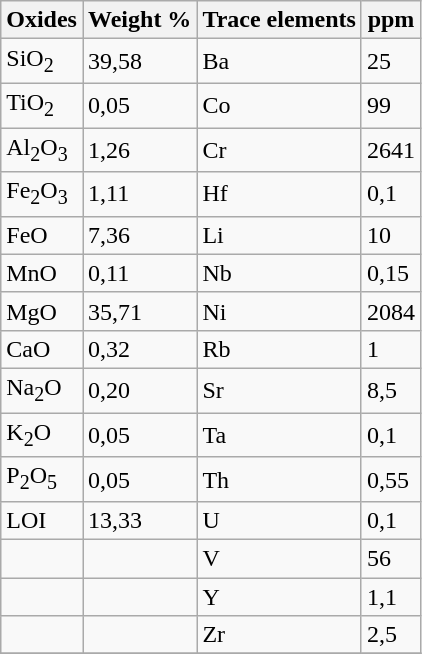<table class="wikitable">
<tr>
<th>Oxides</th>
<th>Weight %</th>
<th>Trace elements</th>
<th>ppm</th>
</tr>
<tr>
<td>SiO<sub>2</sub></td>
<td>39,58</td>
<td>Ba</td>
<td>25</td>
</tr>
<tr>
<td>TiO<sub>2</sub></td>
<td>0,05</td>
<td>Co</td>
<td>99</td>
</tr>
<tr>
<td>Al<sub>2</sub>O<sub>3</sub></td>
<td>1,26</td>
<td>Cr</td>
<td>2641</td>
</tr>
<tr>
<td>Fe<sub>2</sub>O<sub>3</sub></td>
<td>1,11</td>
<td>Hf</td>
<td>0,1</td>
</tr>
<tr>
<td>FeO</td>
<td>7,36</td>
<td>Li</td>
<td>10</td>
</tr>
<tr>
<td>MnO</td>
<td>0,11</td>
<td>Nb</td>
<td>0,15</td>
</tr>
<tr>
<td>MgO</td>
<td>35,71</td>
<td>Ni</td>
<td>2084</td>
</tr>
<tr>
<td>CaO</td>
<td>0,32</td>
<td>Rb</td>
<td>1</td>
</tr>
<tr>
<td>Na<sub>2</sub>O</td>
<td>0,20</td>
<td>Sr</td>
<td>8,5</td>
</tr>
<tr>
<td>K<sub>2</sub>O</td>
<td>0,05</td>
<td>Ta</td>
<td>0,1</td>
</tr>
<tr>
<td>P<sub>2</sub>O<sub>5</sub></td>
<td>0,05</td>
<td>Th</td>
<td>0,55</td>
</tr>
<tr>
<td>LOI</td>
<td>13,33</td>
<td>U</td>
<td>0,1</td>
</tr>
<tr>
<td></td>
<td></td>
<td>V</td>
<td>56</td>
</tr>
<tr>
<td></td>
<td></td>
<td>Y</td>
<td>1,1</td>
</tr>
<tr>
<td></td>
<td></td>
<td>Zr</td>
<td>2,5</td>
</tr>
<tr>
</tr>
</table>
